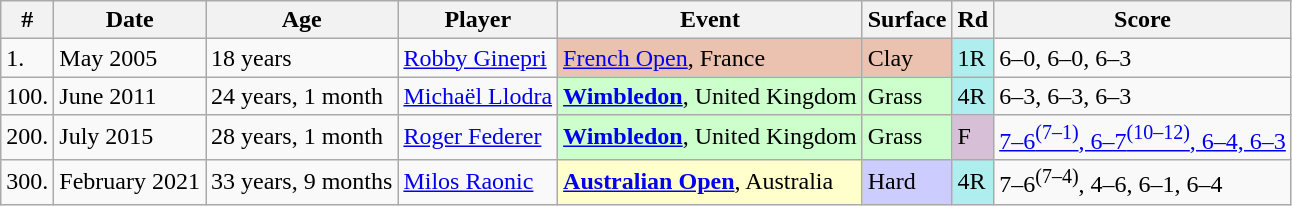<table class="wikitable sortable">
<tr>
<th>#</th>
<th>Date</th>
<th>Age</th>
<th>Player</th>
<th>Event</th>
<th>Surface</th>
<th>Rd</th>
<th class=unsortable>Score</th>
</tr>
<tr>
<td>1.</td>
<td>May 2005</td>
<td>18 years</td>
<td> <a href='#'>Robby Ginepri</a></td>
<td bgcolor=ebc2af><a href='#'>French Open</a>, France</td>
<td bgcolor=ebc2af>Clay</td>
<td bgcolor=afeeee>1R</td>
<td>6–0, 6–0, 6–3</td>
</tr>
<tr>
<td>100.</td>
<td>June 2011</td>
<td>24 years, 1 month</td>
<td> <a href='#'>Michaël Llodra</a></td>
<td style="background:#cfc;"><strong><a href='#'>Wimbledon</a></strong>, United Kingdom</td>
<td bgcolor=ccffcc>Grass</td>
<td bgcolor=afeeee>4R</td>
<td>6–3, 6–3, 6–3</td>
</tr>
<tr>
<td>200.</td>
<td>July 2015</td>
<td>28 years, 1 month</td>
<td> <a href='#'>Roger Federer</a></td>
<td style="background:#cfc;"><strong><a href='#'>Wimbledon</a></strong>, United Kingdom</td>
<td bgcolor=ccffcc>Grass</td>
<td bgcolor=thistle>F</td>
<td><a href='#'>7–6<sup>(7–1)</sup>, 6–7<sup>(10–12)</sup>, 6–4, 6–3</a></td>
</tr>
<tr>
<td>300.</td>
<td>February 2021</td>
<td>33 years, 9 months</td>
<td> <a href='#'>Milos Raonic</a></td>
<td bgcolor=ffffcc><strong><a href='#'>Australian Open</a></strong>, Australia</td>
<td bgcolor=CCCCFF>Hard</td>
<td bgcolor=afeeee>4R</td>
<td>7–6<sup>(7–4)</sup>, 4–6, 6–1, 6–4</td>
</tr>
</table>
